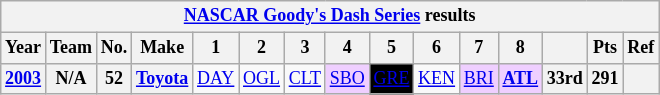<table class="wikitable" style="text-align:center; font-size:75%">
<tr>
<th colspan=32><a href='#'>NASCAR Goody's Dash Series</a> results</th>
</tr>
<tr>
<th>Year</th>
<th>Team</th>
<th>No.</th>
<th>Make</th>
<th>1</th>
<th>2</th>
<th>3</th>
<th>4</th>
<th>5</th>
<th>6</th>
<th>7</th>
<th>8</th>
<th></th>
<th>Pts</th>
<th>Ref</th>
</tr>
<tr>
<th><a href='#'>2003</a></th>
<th>N/A</th>
<th>52</th>
<th><a href='#'>Toyota</a></th>
<td><a href='#'>DAY</a></td>
<td><a href='#'>OGL</a></td>
<td><a href='#'>CLT</a></td>
<td style="background:#EFCFFF;"><a href='#'>SBO</a><br></td>
<td style="background-color:#000000;color:white;"><a href='#'><span>GRE</span></a><br></td>
<td><a href='#'>KEN</a></td>
<td style="background:#EFCFFF;"><a href='#'>BRI</a><br></td>
<td style="background:#EFCFFF;"><strong><a href='#'>ATL</a></strong><br></td>
<th>33rd</th>
<th>291</th>
<th></th>
</tr>
</table>
